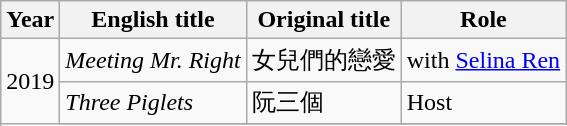<table class="wikitable sortable">
<tr>
<th>Year</th>
<th>English title</th>
<th>Original title</th>
<th>Role</th>
</tr>
<tr>
<td rowspan=3>2019</td>
<td><em>Meeting Mr. Right</em></td>
<td>女兒們的戀愛</td>
<td>with <a href='#'>Selina Ren</a></td>
</tr>
<tr>
<td><em>Three Piglets</em></td>
<td>阮三個</td>
<td>Host</td>
</tr>
<tr>
</tr>
</table>
